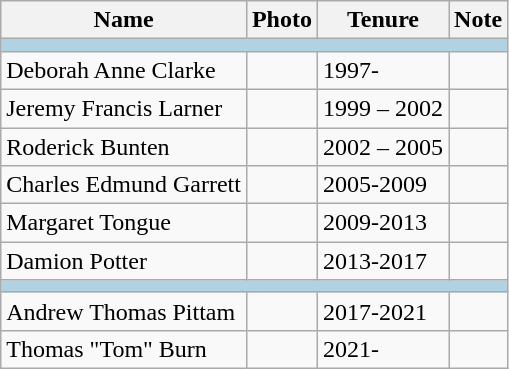<table class="wikitable sortable" style="font-size: 100%" align=center>
<tr>
<th>Name</th>
<th>Photo</th>
<th>Tenure</th>
<th>Note</th>
</tr>
<tr>
<td colspan=5 bgcolor=#B1D2E2 height="1px"></td>
</tr>
<tr>
<td>Deborah Anne Clarke</td>
<td></td>
<td>1997-</td>
<td></td>
</tr>
<tr>
<td>Jeremy Francis Larner</td>
<td></td>
<td>1999 – 2002</td>
<td></td>
</tr>
<tr>
<td>Roderick Bunten</td>
<td></td>
<td>2002 – 2005</td>
<td></td>
</tr>
<tr>
<td>Charles Edmund Garrett</td>
<td></td>
<td>2005-2009</td>
<td></td>
</tr>
<tr>
<td>Margaret Tongue</td>
<td></td>
<td>2009-2013</td>
<td></td>
</tr>
<tr>
<td>Damion Potter</td>
<td></td>
<td>2013-2017</td>
<td></td>
</tr>
<tr>
<td colspan=5 bgcolor=#B1D2E2 height="1px"></td>
</tr>
<tr>
<td>Andrew Thomas Pittam</td>
<td></td>
<td>2017-2021</td>
<td></td>
</tr>
<tr>
<td>Thomas "Tom" Burn</td>
<td></td>
<td>2021-</td>
<td></td>
</tr>
</table>
